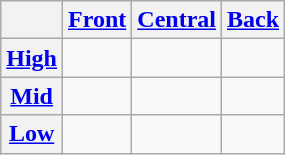<table class="wikitable">
<tr>
<th></th>
<th><a href='#'>Front</a></th>
<th><a href='#'>Central</a></th>
<th><a href='#'>Back</a></th>
</tr>
<tr>
<th><a href='#'>High</a></th>
<td> </td>
<td></td>
<td> </td>
</tr>
<tr>
<th><a href='#'>Mid</a></th>
<td> </td>
<td></td>
<td> </td>
</tr>
<tr>
<th><a href='#'>Low</a></th>
<td></td>
<td> </td>
<td></td>
</tr>
</table>
